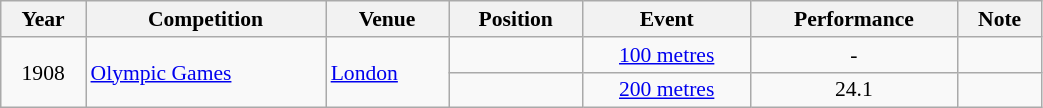<table class="wikitable" width=55% style="font-size:90%; text-align:center;">
<tr>
<th>Year</th>
<th>Competition</th>
<th>Venue</th>
<th>Position</th>
<th>Event</th>
<th>Performance</th>
<th>Note</th>
</tr>
<tr>
<td rowspan=2>1908</td>
<td rowspan=2 align=left><a href='#'>Olympic Games</a></td>
<td rowspan=2 align=left> <a href='#'>London</a></td>
<td></td>
<td><a href='#'>100 metres</a></td>
<td>-</td>
<td></td>
</tr>
<tr>
<td></td>
<td><a href='#'>200 metres</a></td>
<td>24.1</td>
<td></td>
</tr>
</table>
